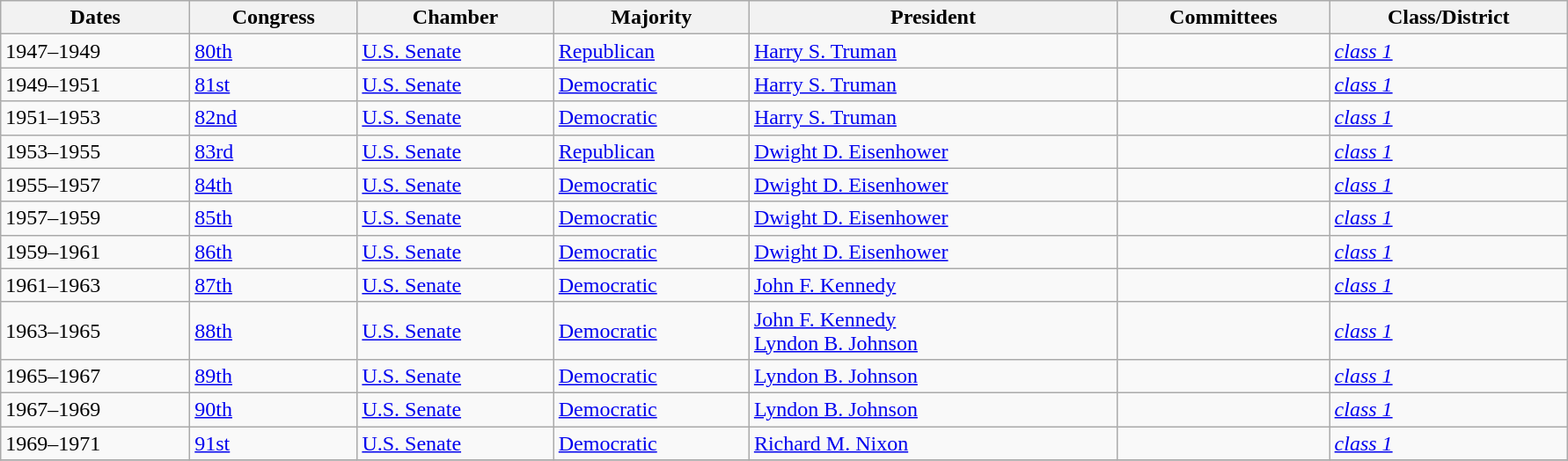<table class=wikitable style="width: 94%" style="text-align: center;" align="center">
<tr>
<th>Dates</th>
<th>Congress</th>
<th>Chamber</th>
<th>Majority</th>
<th>President</th>
<th>Committees</th>
<th>Class/District</th>
</tr>
<tr>
<td>1947–1949</td>
<td><a href='#'>80th</a></td>
<td><a href='#'>U.S. Senate</a></td>
<td><a href='#'>Republican</a></td>
<td><a href='#'>Harry S. Truman</a></td>
<td></td>
<td><a href='#'><em>class 1</em></a></td>
</tr>
<tr>
<td>1949–1951</td>
<td><a href='#'>81st</a></td>
<td><a href='#'>U.S. Senate</a></td>
<td><a href='#'>Democratic</a></td>
<td><a href='#'>Harry S. Truman</a></td>
<td></td>
<td><a href='#'><em>class 1</em></a></td>
</tr>
<tr>
<td>1951–1953</td>
<td><a href='#'>82nd</a></td>
<td><a href='#'>U.S. Senate</a></td>
<td><a href='#'>Democratic</a></td>
<td><a href='#'>Harry S. Truman</a></td>
<td></td>
<td><a href='#'><em>class 1</em></a></td>
</tr>
<tr>
<td>1953–1955</td>
<td><a href='#'>83rd</a></td>
<td><a href='#'>U.S. Senate</a></td>
<td><a href='#'>Republican</a></td>
<td><a href='#'>Dwight D. Eisenhower</a></td>
<td></td>
<td><a href='#'><em>class 1</em></a></td>
</tr>
<tr>
<td>1955–1957</td>
<td><a href='#'>84th</a></td>
<td><a href='#'>U.S. Senate</a></td>
<td><a href='#'>Democratic</a></td>
<td><a href='#'>Dwight D. Eisenhower</a></td>
<td></td>
<td><a href='#'><em>class 1</em></a></td>
</tr>
<tr>
<td>1957–1959</td>
<td><a href='#'>85th</a></td>
<td><a href='#'>U.S. Senate</a></td>
<td><a href='#'>Democratic</a></td>
<td><a href='#'>Dwight D. Eisenhower</a></td>
<td></td>
<td><a href='#'><em>class 1</em></a></td>
</tr>
<tr>
<td>1959–1961</td>
<td><a href='#'>86th</a></td>
<td><a href='#'>U.S. Senate</a></td>
<td><a href='#'>Democratic</a></td>
<td><a href='#'>Dwight D. Eisenhower</a></td>
<td></td>
<td><a href='#'><em>class 1</em></a></td>
</tr>
<tr>
<td>1961–1963</td>
<td><a href='#'>87th</a></td>
<td><a href='#'>U.S. Senate</a></td>
<td><a href='#'>Democratic</a></td>
<td><a href='#'>John F. Kennedy</a></td>
<td></td>
<td><a href='#'><em>class 1</em></a></td>
</tr>
<tr>
<td>1963–1965</td>
<td><a href='#'>88th</a></td>
<td><a href='#'>U.S. Senate</a></td>
<td><a href='#'>Democratic</a></td>
<td><a href='#'>John F. Kennedy</a><br><a href='#'>Lyndon B. Johnson</a></td>
<td></td>
<td><a href='#'><em>class 1</em></a></td>
</tr>
<tr>
<td>1965–1967</td>
<td><a href='#'>89th</a></td>
<td><a href='#'>U.S. Senate</a></td>
<td><a href='#'>Democratic</a></td>
<td><a href='#'>Lyndon B. Johnson</a></td>
<td></td>
<td><a href='#'><em>class 1</em></a></td>
</tr>
<tr>
<td>1967–1969</td>
<td><a href='#'>90th</a></td>
<td><a href='#'>U.S. Senate</a></td>
<td><a href='#'>Democratic</a></td>
<td><a href='#'>Lyndon B. Johnson</a></td>
<td></td>
<td><a href='#'><em>class 1</em></a></td>
</tr>
<tr>
<td>1969–1971</td>
<td><a href='#'>91st</a></td>
<td><a href='#'>U.S. Senate</a></td>
<td><a href='#'>Democratic</a></td>
<td><a href='#'>Richard M. Nixon</a></td>
<td></td>
<td><a href='#'><em>class 1</em></a></td>
</tr>
<tr>
</tr>
</table>
